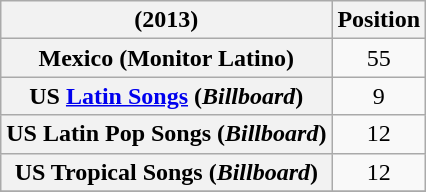<table class="wikitable sortable plainrowheaders">
<tr>
<th>(2013)</th>
<th>Position</th>
</tr>
<tr>
<th scope=row>Mexico (Monitor Latino)</th>
<td align="center">55</td>
</tr>
<tr>
<th scope=row>US <a href='#'>Latin Songs</a> (<em>Billboard</em>)</th>
<td style="text-align:center;">9</td>
</tr>
<tr>
<th scope=row>US Latin Pop Songs (<em>Billboard</em>)</th>
<td style="text-align:center;">12</td>
</tr>
<tr>
<th scope=row>US Tropical Songs (<em>Billboard</em>)</th>
<td style="text-align:center;">12</td>
</tr>
<tr>
</tr>
</table>
